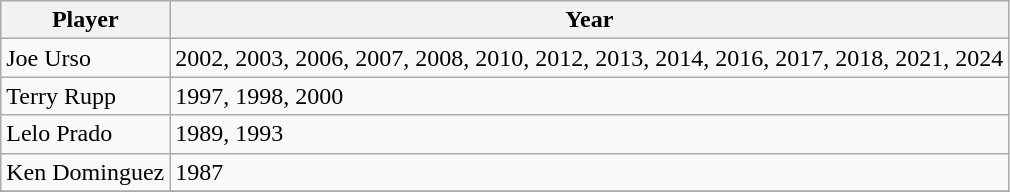<table class="wikitable">
<tr>
<th scope="col">Player</th>
<th scope="col">Year</th>
</tr>
<tr>
<td>Joe Urso</td>
<td>2002, 2003, 2006, 2007, 2008, 2010, 2012, 2013, 2014, 2016, 2017, 2018, 2021, 2024</td>
</tr>
<tr>
<td>Terry Rupp</td>
<td>1997, 1998, 2000</td>
</tr>
<tr>
<td>Lelo Prado</td>
<td>1989, 1993</td>
</tr>
<tr>
<td>Ken Dominguez</td>
<td>1987</td>
</tr>
<tr>
</tr>
</table>
